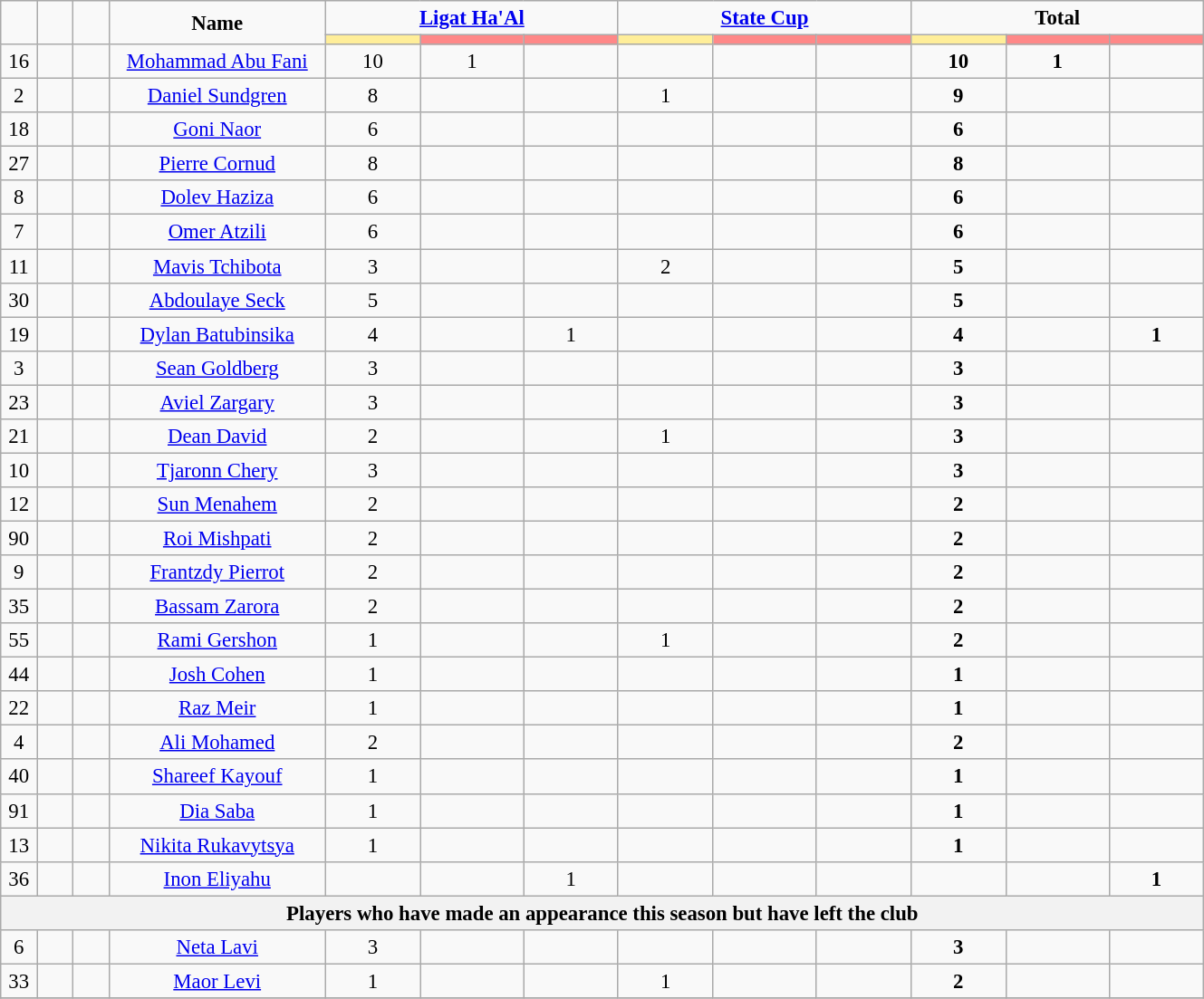<table class="wikitable" style="font-size: 95%; text-align: center;">
<tr>
<td rowspan="2" style="width:3%; text-align:center;"><strong></strong></td>
<td rowspan="2" style="width:3%; text-align:center;"><strong></strong></td>
<td rowspan="2" style="width:3%; text-align:center;"><strong></strong></td>
<td rowspan="2" style="width:18%; text-align:center;"><strong>Name</strong></td>
<td colspan="3" style="text-align:center;"><strong><a href='#'>Ligat Ha'Al</a></strong></td>
<td colspan="3" style="text-align:center;"><strong><a href='#'>State Cup</a></strong></td>
<td colspan="3" style="text-align:center;"><strong>Total</strong></td>
</tr>
<tr>
<th style="width:25px; background:#fe9;"></th>
<th style="width:28px; background:#ff8888;"></th>
<th style="width:25px; background:#ff8888;"></th>
<th style="width:25px; background:#fe9;"></th>
<th style="width:28px; background:#ff8888;"></th>
<th style="width:25px; background:#ff8888;"></th>
<th style="width:25px; background:#fe9;"></th>
<th style="width:28px; background:#ff8888;"></th>
<th style="width:25px; background:#ff8888;"></th>
</tr>
<tr>
<td>16</td>
<td align=center></td>
<td></td>
<td><a href='#'>Mohammad Abu Fani</a></td>
<td>10</td>
<td>1</td>
<td></td>
<td></td>
<td></td>
<td></td>
<td><strong>10</strong></td>
<td><strong>1</strong></td>
<td></td>
</tr>
<tr>
<td>2</td>
<td align=center></td>
<td></td>
<td><a href='#'>Daniel Sundgren</a></td>
<td>8</td>
<td></td>
<td></td>
<td>1</td>
<td></td>
<td></td>
<td><strong>9</strong></td>
<td></td>
<td></td>
</tr>
<tr>
<td>18</td>
<td align=center></td>
<td></td>
<td><a href='#'>Goni Naor</a></td>
<td>6</td>
<td></td>
<td></td>
<td></td>
<td></td>
<td></td>
<td><strong>6</strong></td>
<td></td>
<td></td>
</tr>
<tr>
<td>27</td>
<td align=center></td>
<td></td>
<td><a href='#'>Pierre Cornud</a></td>
<td>8</td>
<td></td>
<td></td>
<td></td>
<td></td>
<td></td>
<td><strong>8</strong></td>
<td></td>
<td></td>
</tr>
<tr>
<td>8</td>
<td align=center></td>
<td></td>
<td><a href='#'>Dolev Haziza</a></td>
<td>6</td>
<td></td>
<td></td>
<td></td>
<td></td>
<td></td>
<td><strong>6</strong></td>
<td></td>
<td></td>
</tr>
<tr>
<td>7</td>
<td align=center></td>
<td></td>
<td><a href='#'>Omer Atzili</a></td>
<td>6</td>
<td></td>
<td></td>
<td></td>
<td></td>
<td></td>
<td><strong>6</strong></td>
<td></td>
<td></td>
</tr>
<tr>
<td>11</td>
<td align=center></td>
<td> </td>
<td><a href='#'>Mavis Tchibota</a></td>
<td>3</td>
<td></td>
<td></td>
<td>2</td>
<td></td>
<td></td>
<td><strong>5</strong></td>
<td></td>
<td></td>
</tr>
<tr>
<td>30</td>
<td align=center></td>
<td></td>
<td><a href='#'>Abdoulaye Seck</a></td>
<td>5</td>
<td></td>
<td></td>
<td></td>
<td></td>
<td></td>
<td><strong>5</strong></td>
<td></td>
<td></td>
</tr>
<tr>
<td>19</td>
<td align=center></td>
<td></td>
<td><a href='#'>Dylan Batubinsika</a></td>
<td>4</td>
<td></td>
<td>1</td>
<td></td>
<td></td>
<td></td>
<td><strong>4</strong></td>
<td></td>
<td><strong>1</strong></td>
</tr>
<tr>
<td>3</td>
<td align=center></td>
<td></td>
<td><a href='#'>Sean Goldberg</a></td>
<td>3</td>
<td></td>
<td></td>
<td></td>
<td></td>
<td></td>
<td><strong>3</strong></td>
<td></td>
<td></td>
</tr>
<tr>
<td>23</td>
<td align=center></td>
<td></td>
<td><a href='#'>Aviel Zargary</a></td>
<td>3</td>
<td></td>
<td></td>
<td></td>
<td></td>
<td></td>
<td><strong>3</strong></td>
<td></td>
<td></td>
</tr>
<tr>
<td>21</td>
<td align=center></td>
<td></td>
<td><a href='#'>Dean David</a></td>
<td>2</td>
<td></td>
<td></td>
<td>1</td>
<td></td>
<td></td>
<td><strong>3</strong></td>
<td></td>
<td></td>
</tr>
<tr>
<td>10</td>
<td align=center></td>
<td></td>
<td><a href='#'>Tjaronn Chery</a></td>
<td>3</td>
<td></td>
<td></td>
<td></td>
<td></td>
<td></td>
<td><strong>3</strong></td>
<td></td>
<td></td>
</tr>
<tr>
<td>12</td>
<td align=center></td>
<td></td>
<td><a href='#'>Sun Menahem</a></td>
<td>2</td>
<td></td>
<td></td>
<td></td>
<td></td>
<td></td>
<td><strong>2</strong></td>
<td></td>
<td></td>
</tr>
<tr>
<td>90</td>
<td align=center></td>
<td></td>
<td><a href='#'>Roi Mishpati</a></td>
<td>2</td>
<td></td>
<td></td>
<td></td>
<td></td>
<td></td>
<td><strong>2</strong></td>
<td></td>
<td></td>
</tr>
<tr>
<td>9</td>
<td align=center></td>
<td></td>
<td><a href='#'>Frantzdy Pierrot</a></td>
<td>2</td>
<td></td>
<td></td>
<td></td>
<td></td>
<td></td>
<td><strong>2</strong></td>
<td></td>
<td></td>
</tr>
<tr>
<td>35</td>
<td align=center></td>
<td></td>
<td><a href='#'>Bassam Zarora</a></td>
<td>2</td>
<td></td>
<td></td>
<td></td>
<td></td>
<td></td>
<td><strong>2</strong></td>
<td></td>
<td></td>
</tr>
<tr>
<td>55</td>
<td align=center></td>
<td></td>
<td><a href='#'>Rami Gershon</a></td>
<td>1</td>
<td></td>
<td></td>
<td>1</td>
<td></td>
<td></td>
<td><strong>2</strong></td>
<td></td>
<td></td>
</tr>
<tr>
<td>44</td>
<td align=center></td>
<td> </td>
<td><a href='#'>Josh Cohen</a></td>
<td>1</td>
<td></td>
<td></td>
<td></td>
<td></td>
<td></td>
<td><strong>1</strong></td>
<td></td>
<td></td>
</tr>
<tr>
<td>22</td>
<td align=center></td>
<td></td>
<td><a href='#'>Raz Meir</a></td>
<td>1</td>
<td></td>
<td></td>
<td></td>
<td></td>
<td></td>
<td><strong>1</strong></td>
<td></td>
<td></td>
</tr>
<tr>
<td>4</td>
<td align=center></td>
<td></td>
<td><a href='#'>Ali Mohamed</a></td>
<td>2</td>
<td></td>
<td></td>
<td></td>
<td></td>
<td></td>
<td><strong>2</strong></td>
<td></td>
<td></td>
</tr>
<tr>
<td>40</td>
<td align=center></td>
<td></td>
<td><a href='#'>Shareef Kayouf</a></td>
<td>1</td>
<td></td>
<td></td>
<td></td>
<td></td>
<td></td>
<td><strong>1</strong></td>
<td></td>
<td></td>
</tr>
<tr>
<td>91</td>
<td align=center></td>
<td></td>
<td><a href='#'>Dia Saba</a></td>
<td>1</td>
<td></td>
<td></td>
<td></td>
<td></td>
<td></td>
<td><strong>1</strong></td>
<td></td>
<td></td>
</tr>
<tr>
<td>13</td>
<td align=center></td>
<td></td>
<td><a href='#'>Nikita Rukavytsya</a></td>
<td>1</td>
<td></td>
<td></td>
<td></td>
<td></td>
<td></td>
<td><strong>1</strong></td>
<td></td>
<td></td>
</tr>
<tr>
<td>36</td>
<td align=center></td>
<td></td>
<td><a href='#'>Inon Eliyahu</a></td>
<td></td>
<td></td>
<td>1</td>
<td></td>
<td></td>
<td></td>
<td></td>
<td></td>
<td><strong>1</strong></td>
</tr>
<tr>
<th colspan=34>Players who have made an appearance this season but have left the club</th>
</tr>
<tr>
<td>6</td>
<td align=center></td>
<td></td>
<td><a href='#'>Neta Lavi</a></td>
<td>3</td>
<td></td>
<td></td>
<td></td>
<td></td>
<td></td>
<td><strong>3</strong></td>
<td></td>
<td></td>
</tr>
<tr>
<td>33</td>
<td align=center></td>
<td></td>
<td><a href='#'>Maor Levi</a></td>
<td>1</td>
<td></td>
<td></td>
<td>1</td>
<td></td>
<td></td>
<td><strong>2</strong></td>
<td></td>
<td></td>
</tr>
<tr>
</tr>
</table>
